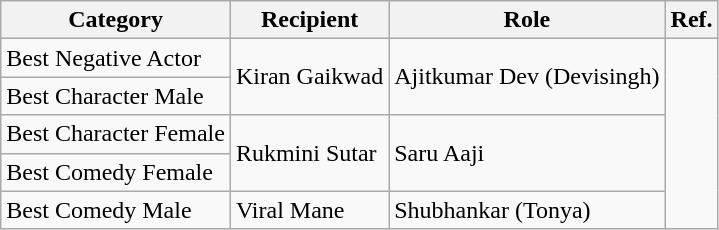<table class="wikitable">
<tr>
<th>Category</th>
<th>Recipient</th>
<th>Role</th>
<th>Ref.</th>
</tr>
<tr>
<td>Best Negative Actor</td>
<td rowspan="2">Kiran Gaikwad</td>
<td rowspan="2">Ajitkumar Dev (Devisingh)</td>
<td rowspan="5"></td>
</tr>
<tr>
<td>Best Character Male</td>
</tr>
<tr>
<td>Best Character Female</td>
<td rowspan="2">Rukmini Sutar</td>
<td rowspan="2">Saru Aaji</td>
</tr>
<tr>
<td>Best Comedy Female</td>
</tr>
<tr>
<td>Best Comedy Male</td>
<td>Viral Mane</td>
<td>Shubhankar (Tonya)</td>
</tr>
</table>
